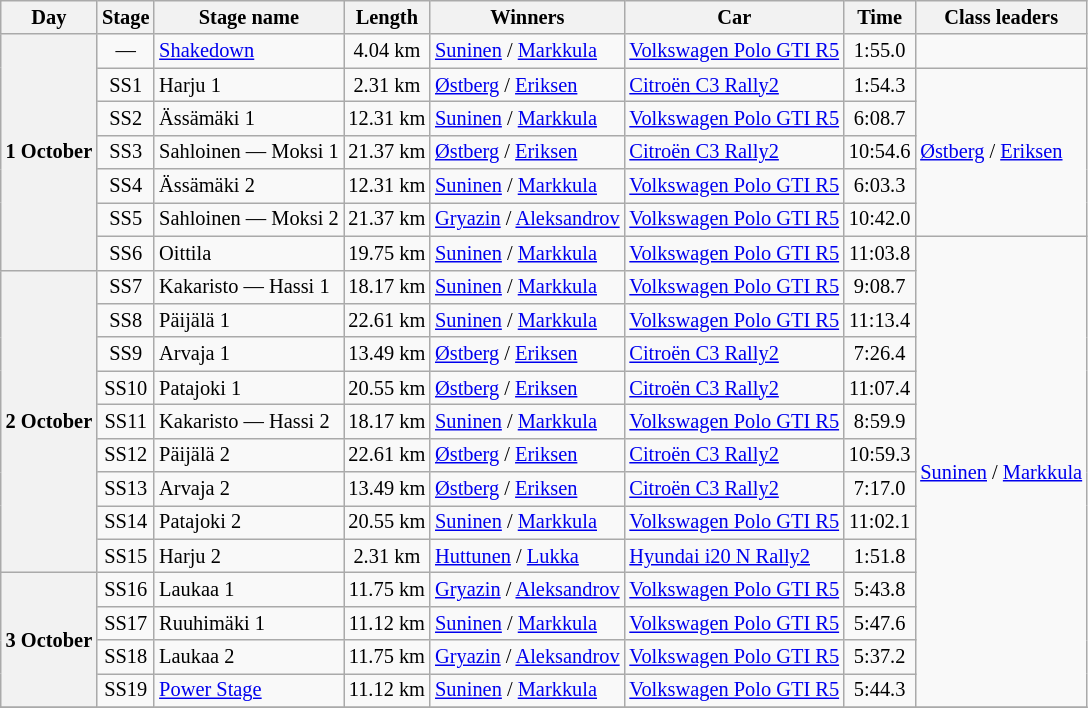<table class="wikitable" style="font-size: 85%;">
<tr>
<th>Day</th>
<th>Stage</th>
<th>Stage name</th>
<th>Length</th>
<th>Winners</th>
<th>Car</th>
<th>Time</th>
<th>Class leaders</th>
</tr>
<tr>
<th rowspan="7">1 October</th>
<td align="center">—</td>
<td><a href='#'>Shakedown</a></td>
<td align="center">4.04 km</td>
<td><a href='#'>Suninen</a> / <a href='#'>Markkula</a></td>
<td><a href='#'>Volkswagen Polo GTI R5</a></td>
<td align="center">1:55.0</td>
<td></td>
</tr>
<tr>
<td align="center">SS1</td>
<td>Harju 1</td>
<td align="center">2.31 km</td>
<td><a href='#'>Østberg</a> / <a href='#'>Eriksen</a></td>
<td><a href='#'>Citroën C3 Rally2</a></td>
<td align="center">1:54.3</td>
<td rowspan="5"><a href='#'>Østberg</a> / <a href='#'>Eriksen</a></td>
</tr>
<tr>
<td align="center">SS2</td>
<td>Ässämäki 1</td>
<td align="center">12.31 km</td>
<td><a href='#'>Suninen</a> / <a href='#'>Markkula</a></td>
<td><a href='#'>Volkswagen Polo GTI R5</a></td>
<td align="center">6:08.7</td>
</tr>
<tr>
<td align="center">SS3</td>
<td>Sahloinen — Moksi 1</td>
<td align="center">21.37 km</td>
<td><a href='#'>Østberg</a> / <a href='#'>Eriksen</a></td>
<td><a href='#'>Citroën C3 Rally2</a></td>
<td align="center">10:54.6</td>
</tr>
<tr>
<td align="center">SS4</td>
<td>Ässämäki 2</td>
<td align="center">12.31 km</td>
<td><a href='#'>Suninen</a> / <a href='#'>Markkula</a></td>
<td><a href='#'>Volkswagen Polo GTI R5</a></td>
<td align="center">6:03.3</td>
</tr>
<tr>
<td align="center">SS5</td>
<td>Sahloinen — Moksi 2</td>
<td align="center">21.37 km</td>
<td><a href='#'>Gryazin</a> / <a href='#'>Aleksandrov</a></td>
<td><a href='#'>Volkswagen Polo GTI R5</a></td>
<td align="center">10:42.0</td>
</tr>
<tr>
<td align="center">SS6</td>
<td>Oittila</td>
<td align="center">19.75 km</td>
<td><a href='#'>Suninen</a> / <a href='#'>Markkula</a></td>
<td><a href='#'>Volkswagen Polo GTI R5</a></td>
<td align="center">11:03.8</td>
<td rowspan="14"><a href='#'>Suninen</a> / <a href='#'>Markkula</a></td>
</tr>
<tr>
<th rowspan="9">2 October</th>
<td align="center">SS7</td>
<td>Kakaristo — Hassi 1</td>
<td align="center">18.17 km</td>
<td><a href='#'>Suninen</a> / <a href='#'>Markkula</a></td>
<td><a href='#'>Volkswagen Polo GTI R5</a></td>
<td align="center">9:08.7</td>
</tr>
<tr>
<td align="center">SS8</td>
<td>Päijälä 1</td>
<td align="center">22.61 km</td>
<td><a href='#'>Suninen</a> / <a href='#'>Markkula</a></td>
<td><a href='#'>Volkswagen Polo GTI R5</a></td>
<td align="center">11:13.4</td>
</tr>
<tr>
<td align="center">SS9</td>
<td>Arvaja 1</td>
<td align="center">13.49 km</td>
<td><a href='#'>Østberg</a> / <a href='#'>Eriksen</a></td>
<td><a href='#'>Citroën C3 Rally2</a></td>
<td align="center">7:26.4</td>
</tr>
<tr>
<td align="center">SS10</td>
<td>Patajoki 1</td>
<td align="center">20.55 km</td>
<td><a href='#'>Østberg</a> / <a href='#'>Eriksen</a></td>
<td><a href='#'>Citroën C3 Rally2</a></td>
<td align="center">11:07.4</td>
</tr>
<tr>
<td align="center">SS11</td>
<td>Kakaristo — Hassi 2</td>
<td align="center">18.17 km</td>
<td><a href='#'>Suninen</a> / <a href='#'>Markkula</a></td>
<td><a href='#'>Volkswagen Polo GTI R5</a></td>
<td align="center">8:59.9</td>
</tr>
<tr>
<td align="center">SS12</td>
<td>Päijälä 2</td>
<td align="center">22.61 km</td>
<td><a href='#'>Østberg</a> / <a href='#'>Eriksen</a></td>
<td><a href='#'>Citroën C3 Rally2</a></td>
<td align="center">10:59.3</td>
</tr>
<tr>
<td align="center">SS13</td>
<td>Arvaja 2</td>
<td align="center">13.49 km</td>
<td><a href='#'>Østberg</a> / <a href='#'>Eriksen</a></td>
<td><a href='#'>Citroën C3 Rally2</a></td>
<td align="center">7:17.0</td>
</tr>
<tr>
<td align="center">SS14</td>
<td>Patajoki 2</td>
<td align="center">20.55 km</td>
<td><a href='#'>Suninen</a> / <a href='#'>Markkula</a></td>
<td><a href='#'>Volkswagen Polo GTI R5</a></td>
<td align="center">11:02.1</td>
</tr>
<tr>
<td align="center">SS15</td>
<td>Harju 2</td>
<td align="center">2.31 km</td>
<td><a href='#'>Huttunen</a> / <a href='#'>Lukka</a></td>
<td><a href='#'>Hyundai i20 N Rally2</a></td>
<td align="center">1:51.8</td>
</tr>
<tr>
<th rowspan="4">3 October</th>
<td align="center">SS16</td>
<td>Laukaa 1</td>
<td align="center">11.75 km</td>
<td><a href='#'>Gryazin</a> / <a href='#'>Aleksandrov</a></td>
<td><a href='#'>Volkswagen Polo GTI R5</a></td>
<td align="center">5:43.8</td>
</tr>
<tr>
<td align="center">SS17</td>
<td>Ruuhimäki 1</td>
<td align="center">11.12 km</td>
<td><a href='#'>Suninen</a> / <a href='#'>Markkula</a></td>
<td><a href='#'>Volkswagen Polo GTI R5</a></td>
<td align="center">5:47.6</td>
</tr>
<tr>
<td align="center">SS18</td>
<td>Laukaa 2</td>
<td align="center">11.75 km</td>
<td><a href='#'>Gryazin</a> / <a href='#'>Aleksandrov</a></td>
<td><a href='#'>Volkswagen Polo GTI R5</a></td>
<td align="center">5:37.2</td>
</tr>
<tr>
<td align="center">SS19</td>
<td><a href='#'>Power Stage</a></td>
<td align="center">11.12 km</td>
<td><a href='#'>Suninen</a> / <a href='#'>Markkula</a></td>
<td><a href='#'>Volkswagen Polo GTI R5</a></td>
<td align="center">5:44.3</td>
</tr>
<tr>
</tr>
</table>
